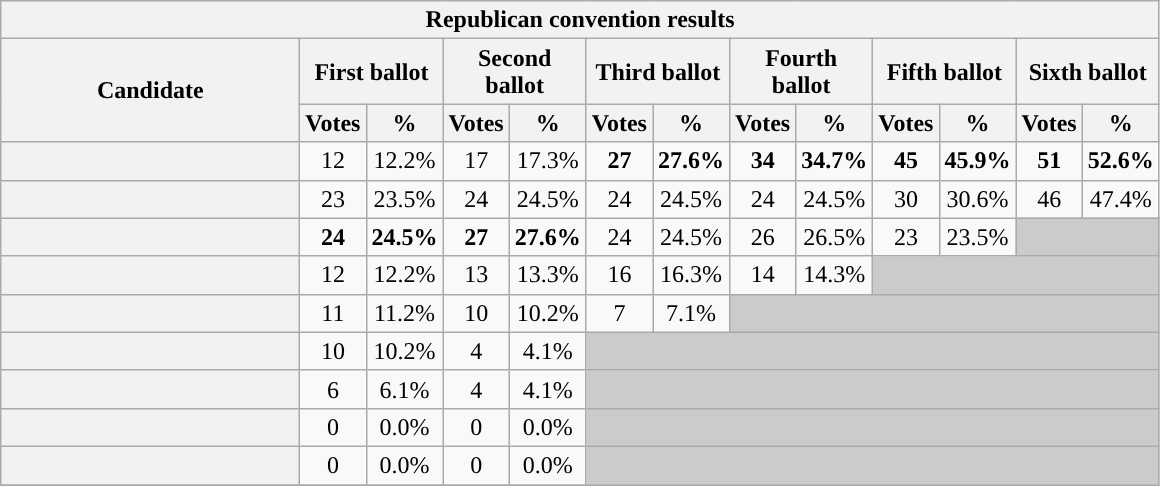<table class="wikitable sortable plainrowheaders">
<tr>
<th colspan="13" >Republican convention results</th>
</tr>
<tr style="background:#eee; text-align:center;">
<th scope="col" style="width: 12em" rowspan=2>Candidate</th>
<th scope="col" style="width: 5em" colspan=2>First ballot</th>
<th scope="col" style="width: 5em" colspan=2>Second ballot</th>
<th scope="col" style="width: 5em" colspan=2>Third ballot</th>
<th scope="col" style="width: 5em" colspan=2>Fourth ballot</th>
<th scope="col" style="width: 5em" colspan=2>Fifth ballot</th>
<th scope="col" style="width: 5em" colspan=2>Sixth ballot</th>
</tr>
<tr>
<th>Votes</th>
<th>%</th>
<th>Votes</th>
<th>%</th>
<th>Votes</th>
<th>%</th>
<th>Votes</th>
<th>%</th>
<th>Votes</th>
<th>%</th>
<th>Votes</th>
<th>%</th>
</tr>
<tr>
<th scope="row"><strong></strong></th>
<td style="text-align:center;">12</td>
<td style="text-align:center;">12.2%</td>
<td style="text-align:center;">17</td>
<td style="text-align:center;">17.3%</td>
<td style="text-align:center;"><strong>27</strong></td>
<td style="text-align:center;"><strong>27.6%</strong></td>
<td style="text-align:center;"><strong>34</strong></td>
<td style="text-align:center;"><strong>34.7%</strong></td>
<td style="text-align:center;"><strong>45</strong></td>
<td style="text-align:center;"><strong>45.9%</strong></td>
<td style="text-align:center;"><strong>51</strong></td>
<td style="text-align:center;"><strong>52.6%</strong></td>
</tr>
<tr>
<th scope="row"></th>
<td style="text-align:center;">23</td>
<td style="text-align:center;">23.5%</td>
<td style="text-align:center;">24</td>
<td style="text-align:center;">24.5%</td>
<td style="text-align:center;">24</td>
<td style="text-align:center;">24.5%</td>
<td style="text-align:center;">24</td>
<td style="text-align:center;">24.5%</td>
<td style="text-align:center;">30</td>
<td style="text-align:center;">30.6%</td>
<td style="text-align:center;">46</td>
<td style="text-align:center;">47.4%</td>
</tr>
<tr>
<th scope="row"></th>
<td style="text-align:center;"><strong>24</strong></td>
<td style="text-align:center;"><strong>24.5%</strong></td>
<td style="text-align:center;"><strong>27</strong></td>
<td style="text-align:center;"><strong>27.6%</strong></td>
<td style="text-align:center;">24</td>
<td style="text-align:center;">24.5%</td>
<td style="text-align:center;">26</td>
<td style="text-align:center;">26.5%</td>
<td style="text-align:center;">23</td>
<td style="text-align:center;">23.5%</td>
<td colspan=2 style="text-align:center; background:#cbcbcb"></td>
</tr>
<tr>
<th scope="row"></th>
<td style="text-align:center;">12</td>
<td style="text-align:center;">12.2%</td>
<td style="text-align:center;">13</td>
<td style="text-align:center;">13.3%</td>
<td style="text-align:center;">16</td>
<td style="text-align:center;">16.3%</td>
<td style="text-align:center;">14</td>
<td style="text-align:center;">14.3%</td>
<td colspan=4 style="text-align:center; background:#cbcbcb"></td>
</tr>
<tr>
<th scope="row"></th>
<td style="text-align:center;">11</td>
<td style="text-align:center;">11.2%</td>
<td style="text-align:center;">10</td>
<td style="text-align:center;">10.2%</td>
<td style="text-align:center;">7</td>
<td style="text-align:center;">7.1%</td>
<td colspan=6 style="text-align:center; background:#cbcbcb"></td>
</tr>
<tr>
<th scope="row"></th>
<td style="text-align:center;">10</td>
<td style="text-align:center;">10.2%</td>
<td style="text-align:center;">4</td>
<td style="text-align:center;">4.1%</td>
<td colspan=8 style="text-align:center; background:#cbcbcb"></td>
</tr>
<tr>
<th scope="row"></th>
<td style="text-align:center;">6</td>
<td style="text-align:center;">6.1%</td>
<td style="text-align:center;">4</td>
<td style="text-align:center;">4.1%</td>
<td colspan=8 style="text-align:center; background:#cbcbcb"></td>
</tr>
<tr>
<th scope="row"></th>
<td style="text-align:center;">0</td>
<td style="text-align:center;">0.0%</td>
<td style="text-align:center;">0</td>
<td style="text-align:center;">0.0%</td>
<td colspan=8 style="text-align:center; background:#cbcbcb"></td>
</tr>
<tr>
<th scope="row"></th>
<td style="text-align:center;">0</td>
<td style="text-align:center;">0.0%</td>
<td style="text-align:center;">0</td>
<td style="text-align:center;">0.0%</td>
<td colspan=8 style="text-align:center; background:#cbcbcb"></td>
</tr>
<tr>
</tr>
</table>
